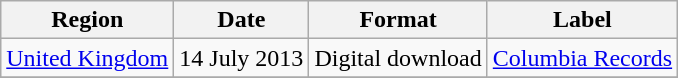<table class=wikitable>
<tr>
<th>Region</th>
<th>Date</th>
<th>Format</th>
<th>Label</th>
</tr>
<tr>
<td><a href='#'>United Kingdom</a></td>
<td>14 July 2013</td>
<td>Digital download</td>
<td><a href='#'>Columbia Records</a></td>
</tr>
<tr>
</tr>
</table>
